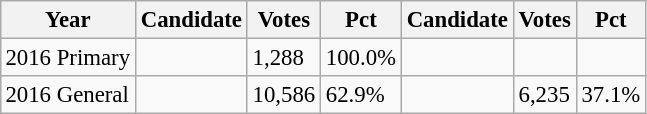<table class="wikitable" style="margin:0.5em ; font-size:95%">
<tr>
<th>Year</th>
<th>Candidate</th>
<th>Votes</th>
<th>Pct</th>
<th>Candidate</th>
<th>Votes</th>
<th>Pct</th>
</tr>
<tr>
<td>2016 Primary</td>
<td></td>
<td>1,288</td>
<td>100.0%</td>
<td></td>
<td></td>
<td></td>
</tr>
<tr>
<td>2016 General</td>
<td></td>
<td>10,586</td>
<td>62.9%</td>
<td></td>
<td>6,235</td>
<td>37.1%</td>
</tr>
</table>
